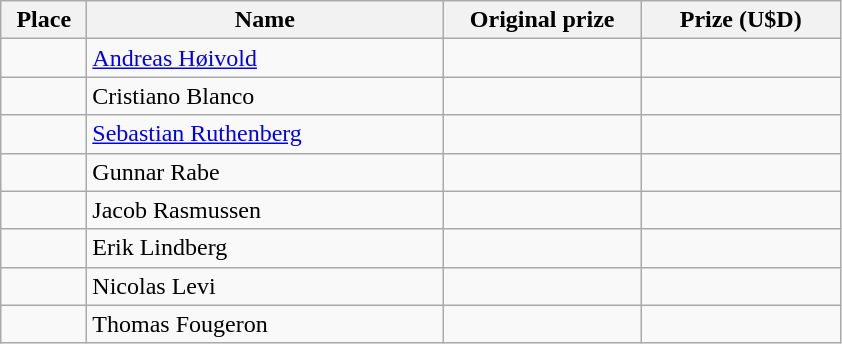<table class="wikitable">
<tr>
<th width="50">Place</th>
<th width="230">Name</th>
<th width="125">Original prize</th>
<th width="125">Prize (U$D)</th>
</tr>
<tr>
<td></td>
<td> <a href='#'>Andreas Høivold</a></td>
<td></td>
<td></td>
</tr>
<tr>
<td></td>
<td> Cristiano Blanco</td>
<td></td>
<td></td>
</tr>
<tr>
<td></td>
<td> <a href='#'>Sebastian Ruthenberg</a>  </td>
<td></td>
<td></td>
</tr>
<tr>
<td></td>
<td> Gunnar Rabe  </td>
<td></td>
<td></td>
</tr>
<tr>
<td></td>
<td> Jacob Rasmussen</td>
<td></td>
<td></td>
</tr>
<tr>
<td></td>
<td> Erik Lindberg</td>
<td></td>
<td></td>
</tr>
<tr>
<td></td>
<td> Nicolas Levi</td>
<td></td>
<td></td>
</tr>
<tr>
<td></td>
<td> Thomas Fougeron</td>
<td></td>
<td></td>
</tr>
</table>
